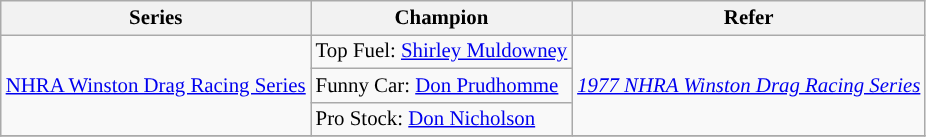<table class="wikitable" style="font-size:87%;">
<tr>
<th>Series</th>
<th>Champion</th>
<th>Refer</th>
</tr>
<tr>
<td rowspan=3><a href='#'>NHRA Winston Drag Racing Series</a></td>
<td>Top Fuel:  <a href='#'>Shirley Muldowney</a></td>
<td rowspan=3><em><a href='#'>1977 NHRA Winston Drag Racing Series</a></em></td>
</tr>
<tr>
<td>Funny Car:  <a href='#'>Don Prudhomme</a></td>
</tr>
<tr>
<td>Pro Stock:  <a href='#'>Don Nicholson</a></td>
</tr>
<tr>
</tr>
</table>
